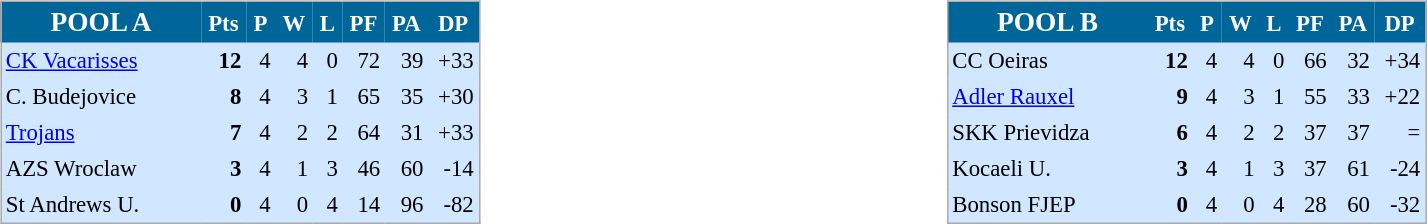<table width="100%" align=center>
<tr>
<td valign="top" width="50%"><br><table align=center cellpadding="3" cellspacing="0" style="background: #D0E7FF; border: 1px #aaa solid; border-collapse: collapse; font-size: 95%;" width=320>
<tr bgcolor=#006699 style="color:white;">
<th width=34% style=font-size:120%><strong>POOL A</strong></th>
<th width=5%>Pts</th>
<th width=5%>P</th>
<th width=5%>W</th>
<th width=5%>L</th>
<th width=5%>PF</th>
<th width=5%>PA</th>
<th width=5%>DP</th>
</tr>
<tr align=right>
<td align=left> <a href='#'>CK Vacarisses</a></td>
<td><strong>12</strong></td>
<td>4</td>
<td>4</td>
<td>0</td>
<td>72</td>
<td>39</td>
<td>+33</td>
</tr>
<tr align=right>
<td align=left> C. Budejovice</td>
<td><strong>8</strong></td>
<td>4</td>
<td>3</td>
<td>1</td>
<td>65</td>
<td>35</td>
<td>+30</td>
</tr>
<tr align=right>
<td align=left> <a href='#'>Trojans</a></td>
<td><strong>7</strong></td>
<td>4</td>
<td>2</td>
<td>2</td>
<td>64</td>
<td>31</td>
<td>+33</td>
</tr>
<tr align=right>
<td align=left> AZS Wroclaw</td>
<td><strong>3</strong></td>
<td>4</td>
<td>1</td>
<td>3</td>
<td>46</td>
<td>60</td>
<td>-14</td>
</tr>
<tr align=right>
<td align=left> St Andrews U.</td>
<td><strong>0</strong></td>
<td>4</td>
<td>0</td>
<td>4</td>
<td>14</td>
<td>96</td>
<td>-82</td>
</tr>
</table>
</td>
<td valign="top" width="50%"><br><table align=center cellpadding="3" cellspacing="0" style="background: #D0E7FF; border: 1px #aaa solid; border-collapse: collapse; font-size:95%;" width=320>
<tr bgcolor=#006699 style="color:white;">
<th width=34% style=font-size:120%><strong>POOL B</strong></th>
<th width=5%>Pts</th>
<th width=5%>P</th>
<th width=5%>W</th>
<th width=5%>L</th>
<th width=5%>PF</th>
<th width=5%>PA</th>
<th width=5%>DP</th>
</tr>
<tr align=right>
<td align=left> CC Oeiras</td>
<td><strong>12</strong></td>
<td>4</td>
<td>4</td>
<td>0</td>
<td>66</td>
<td>32</td>
<td>+34</td>
</tr>
<tr align=right>
<td align=left> <a href='#'>Adler Rauxel</a></td>
<td><strong>9</strong></td>
<td>4</td>
<td>3</td>
<td>1</td>
<td>55</td>
<td>33</td>
<td>+22</td>
</tr>
<tr align=right>
<td align=left> SKK Prievidza</td>
<td><strong>6</strong></td>
<td>4</td>
<td>2</td>
<td>2</td>
<td>37</td>
<td>37</td>
<td>=</td>
</tr>
<tr align=right>
<td align=left> Kocaeli U.</td>
<td><strong>3</strong></td>
<td>4</td>
<td>1</td>
<td>3</td>
<td>37</td>
<td>61</td>
<td>-24</td>
</tr>
<tr align=right>
<td align=left> Bonson FJEP</td>
<td><strong>0</strong></td>
<td>4</td>
<td>0</td>
<td>4</td>
<td>28</td>
<td>60</td>
<td>-32</td>
</tr>
</table>
</td>
</tr>
</table>
